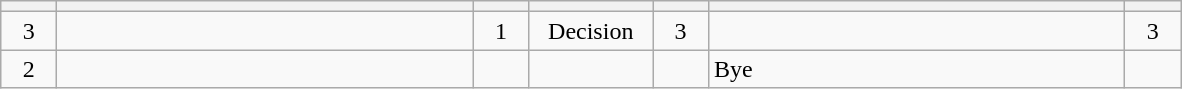<table class="wikitable" style="text-align: center;">
<tr>
<th width=30></th>
<th width=270></th>
<th width=30></th>
<th width=75></th>
<th width=30></th>
<th width=270></th>
<th width=30></th>
</tr>
<tr>
<td>3</td>
<td align=left><strong></strong></td>
<td>1</td>
<td>Decision</td>
<td>3</td>
<td align=left></td>
<td>3</td>
</tr>
<tr>
<td>2</td>
<td align=left><strong></strong></td>
<td></td>
<td></td>
<td></td>
<td align=left>Bye</td>
<td></td>
</tr>
</table>
